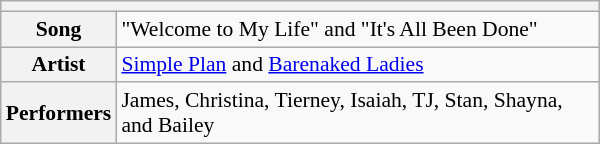<table class="wikitable" style="font-size: 90%" width=400px>
<tr>
<th colspan=2></th>
</tr>
<tr>
<th width=10%>Song</th>
<td>"Welcome to My Life" and "It's All Been Done"</td>
</tr>
<tr>
<th width=10%>Artist</th>
<td><a href='#'>Simple Plan</a> and <a href='#'>Barenaked Ladies</a></td>
</tr>
<tr>
<th width=10%>Performers</th>
<td>James, Christina, Tierney, Isaiah, TJ, Stan, Shayna, and Bailey</td>
</tr>
</table>
